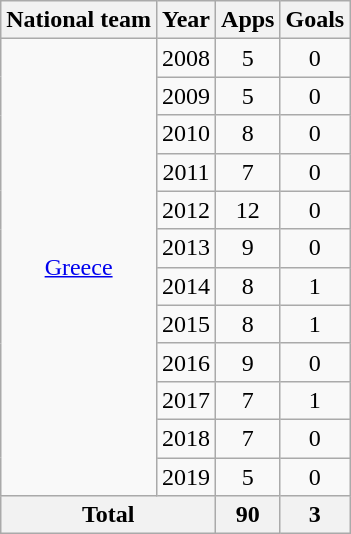<table class="wikitable" style="text-align:center">
<tr>
<th>National team</th>
<th>Year</th>
<th>Apps</th>
<th>Goals</th>
</tr>
<tr>
<td rowspan="12"><a href='#'>Greece</a></td>
<td>2008</td>
<td>5</td>
<td>0</td>
</tr>
<tr>
<td>2009</td>
<td>5</td>
<td>0</td>
</tr>
<tr>
<td>2010</td>
<td>8</td>
<td>0</td>
</tr>
<tr>
<td>2011</td>
<td>7</td>
<td>0</td>
</tr>
<tr>
<td>2012</td>
<td>12</td>
<td>0</td>
</tr>
<tr>
<td>2013</td>
<td>9</td>
<td>0</td>
</tr>
<tr>
<td>2014</td>
<td>8</td>
<td>1</td>
</tr>
<tr>
<td>2015</td>
<td>8</td>
<td>1</td>
</tr>
<tr>
<td>2016</td>
<td>9</td>
<td>0</td>
</tr>
<tr>
<td>2017</td>
<td>7</td>
<td>1</td>
</tr>
<tr>
<td>2018</td>
<td>7</td>
<td>0</td>
</tr>
<tr>
<td>2019</td>
<td>5</td>
<td>0</td>
</tr>
<tr>
<th colspan="2">Total</th>
<th>90</th>
<th>3</th>
</tr>
</table>
